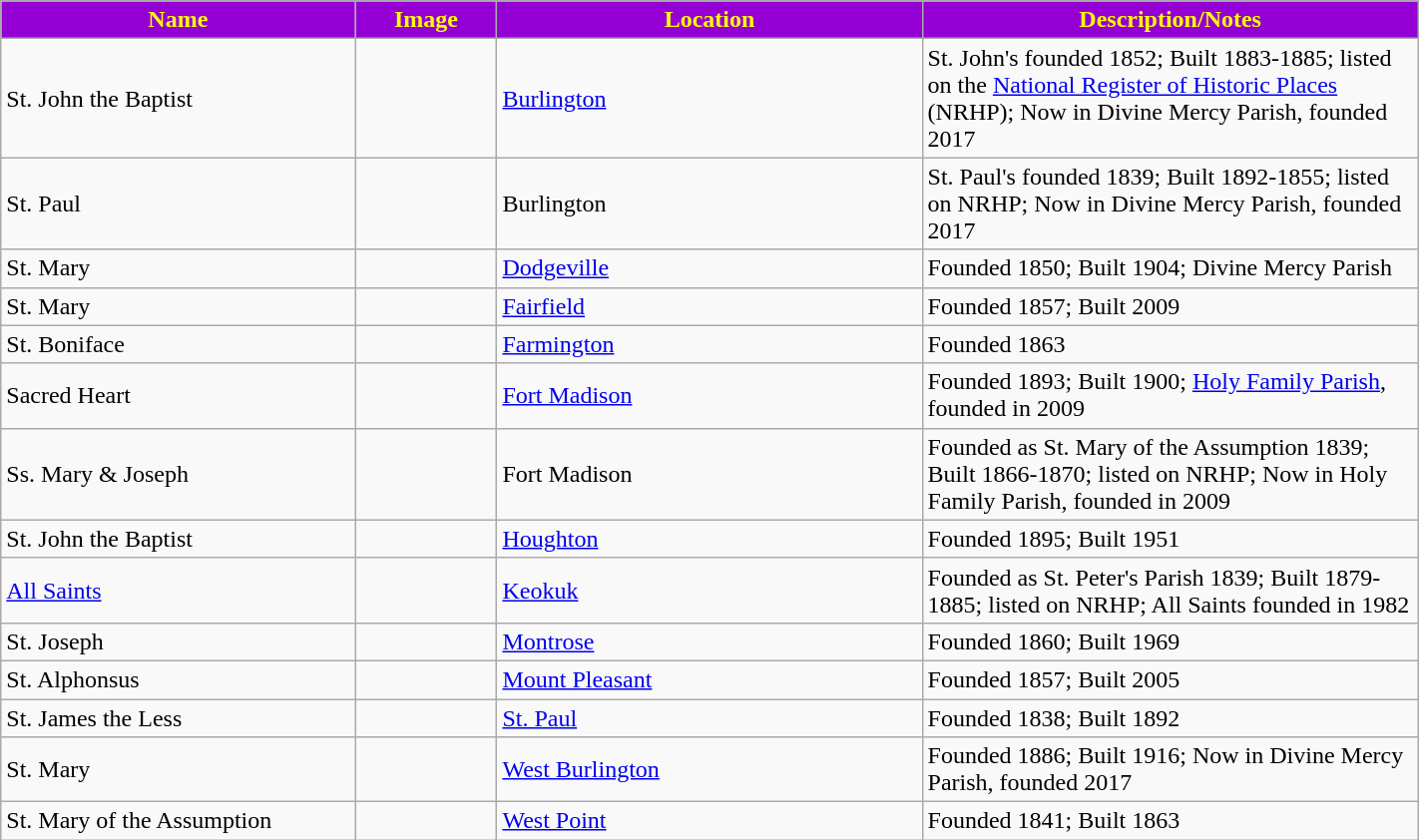<table class="wikitable sortable" style="width:75%">
<tr>
<th style="background:darkviolet; color:yellow;" width="25%"><strong>Name</strong></th>
<th style="background:darkviolet; color:yellow;" width="10%"><strong>Image</strong></th>
<th style="background:darkviolet; color:yellow;" width="30%"><strong>Location</strong></th>
<th style="background:darkviolet; color:yellow;" width="35%"><strong>Description/Notes</strong></th>
</tr>
<tr>
<td>St. John the Baptist</td>
<td></td>
<td><a href='#'>Burlington</a></td>
<td>St. John's founded 1852; Built 1883-1885; listed on the <a href='#'>National Register of Historic Places</a> (NRHP); Now in Divine Mercy Parish, founded 2017</td>
</tr>
<tr>
<td>St. Paul</td>
<td></td>
<td>Burlington</td>
<td>St. Paul's founded 1839; Built 1892-1855; listed on NRHP; Now in Divine Mercy Parish, founded 2017</td>
</tr>
<tr>
<td>St. Mary</td>
<td></td>
<td><a href='#'>Dodgeville</a></td>
<td>Founded 1850; Built 1904; Divine Mercy Parish</td>
</tr>
<tr>
<td>St. Mary</td>
<td></td>
<td><a href='#'>Fairfield</a></td>
<td>Founded 1857; Built 2009</td>
</tr>
<tr>
<td>St. Boniface</td>
<td></td>
<td><a href='#'>Farmington</a></td>
<td>Founded 1863</td>
</tr>
<tr>
<td>Sacred Heart</td>
<td></td>
<td><a href='#'>Fort Madison</a></td>
<td>Founded 1893; Built 1900; <a href='#'>Holy Family Parish</a>, founded in 2009</td>
</tr>
<tr>
<td>Ss. Mary & Joseph</td>
<td></td>
<td>Fort Madison</td>
<td>Founded as St. Mary of the Assumption 1839; Built 1866-1870; listed on NRHP; Now in Holy Family Parish, founded in 2009</td>
</tr>
<tr>
<td>St. John the Baptist</td>
<td></td>
<td><a href='#'>Houghton</a></td>
<td>Founded 1895; Built 1951</td>
</tr>
<tr>
<td><a href='#'>All Saints</a></td>
<td></td>
<td><a href='#'>Keokuk</a></td>
<td>Founded as St. Peter's Parish 1839; Built 1879-1885; listed on NRHP; All Saints founded in 1982</td>
</tr>
<tr>
<td>St. Joseph</td>
<td></td>
<td><a href='#'>Montrose</a></td>
<td>Founded 1860; Built 1969</td>
</tr>
<tr>
<td>St. Alphonsus</td>
<td></td>
<td><a href='#'>Mount Pleasant</a></td>
<td>Founded 1857; Built 2005</td>
</tr>
<tr>
<td>St. James the Less</td>
<td></td>
<td><a href='#'>St. Paul</a></td>
<td>Founded 1838; Built 1892</td>
</tr>
<tr>
<td>St. Mary</td>
<td></td>
<td><a href='#'>West Burlington</a></td>
<td>Founded 1886; Built 1916; Now in Divine Mercy Parish, founded 2017</td>
</tr>
<tr>
<td>St. Mary of the Assumption</td>
<td></td>
<td><a href='#'>West Point</a></td>
<td>Founded 1841; Built 1863</td>
</tr>
</table>
